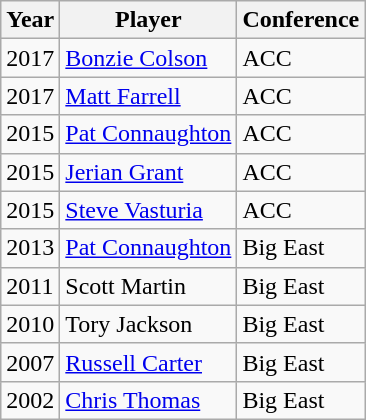<table class="wikitable outercollapse">
<tr>
<th>Year</th>
<th>Player</th>
<th>Conference</th>
</tr>
<tr>
<td>2017</td>
<td><a href='#'>Bonzie Colson</a></td>
<td>ACC</td>
</tr>
<tr>
<td>2017</td>
<td><a href='#'>Matt Farrell</a></td>
<td>ACC</td>
</tr>
<tr>
<td>2015</td>
<td><a href='#'>Pat Connaughton</a></td>
<td>ACC</td>
</tr>
<tr>
<td>2015</td>
<td><a href='#'>Jerian Grant</a></td>
<td>ACC</td>
</tr>
<tr>
<td>2015</td>
<td><a href='#'>Steve Vasturia</a></td>
<td>ACC</td>
</tr>
<tr>
<td>2013</td>
<td><a href='#'>Pat Connaughton</a></td>
<td>Big East</td>
</tr>
<tr>
<td>2011</td>
<td>Scott Martin</td>
<td>Big East</td>
</tr>
<tr>
<td>2010</td>
<td>Tory Jackson</td>
<td>Big East</td>
</tr>
<tr>
<td>2007</td>
<td><a href='#'>Russell Carter</a></td>
<td>Big East</td>
</tr>
<tr>
<td>2002</td>
<td><a href='#'>Chris Thomas</a></td>
<td>Big East</td>
</tr>
</table>
